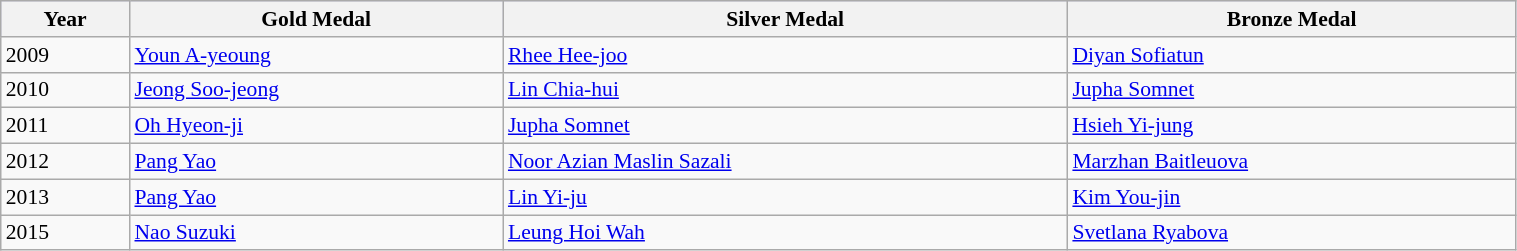<table class=wikitable style="font-size:90%" width="80%">
<tr style="background:#ccccff;">
<th>Year</th>
<th> <strong>Gold Medal</strong></th>
<th> <strong>Silver Medal</strong></th>
<th> <strong>Bronze Medal</strong></th>
</tr>
<tr>
<td>2009</td>
<td> <a href='#'>Youn A-yeoung</a></td>
<td> <a href='#'>Rhee Hee-joo</a></td>
<td> <a href='#'>Diyan Sofiatun</a></td>
</tr>
<tr>
<td>2010</td>
<td> <a href='#'>Jeong Soo-jeong</a></td>
<td> <a href='#'>Lin Chia-hui</a></td>
<td> <a href='#'>Jupha Somnet</a></td>
</tr>
<tr>
<td>2011</td>
<td> <a href='#'>Oh Hyeon-ji</a></td>
<td> <a href='#'>Jupha Somnet</a></td>
<td> <a href='#'>Hsieh Yi-jung</a></td>
</tr>
<tr>
<td>2012</td>
<td> <a href='#'>Pang Yao</a></td>
<td> <a href='#'>Noor Azian Maslin Sazali</a></td>
<td> <a href='#'>Marzhan Baitleuova</a></td>
</tr>
<tr>
<td>2013</td>
<td> <a href='#'>Pang Yao</a></td>
<td> <a href='#'>Lin Yi-ju</a></td>
<td> <a href='#'>Kim You-jin</a></td>
</tr>
<tr>
<td>2015</td>
<td> <a href='#'>Nao Suzuki</a></td>
<td> <a href='#'>Leung Hoi Wah</a></td>
<td> <a href='#'>Svetlana Ryabova</a></td>
</tr>
</table>
